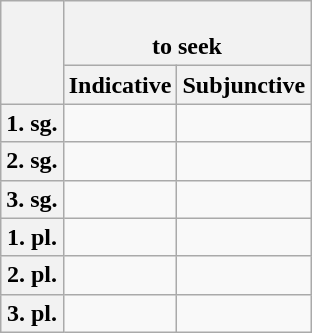<table class="wikitable">
<tr>
<th rowspan="2"></th>
<th colspan="2"><em></em><br>to seek</th>
</tr>
<tr>
<th>Indicative</th>
<th>Subjunctive</th>
</tr>
<tr>
<th>1. sg.</th>
<td><em></em></td>
<td><em></em></td>
</tr>
<tr>
<th>2. sg.</th>
<td><em></em></td>
<td><em></em></td>
</tr>
<tr>
<th>3. sg.</th>
<td><em></em></td>
<td><em></em></td>
</tr>
<tr>
<th>1. pl.</th>
<td><em></em></td>
<td><em></em></td>
</tr>
<tr>
<th>2. pl.</th>
<td><em></em></td>
<td><em></em></td>
</tr>
<tr>
<th>3. pl.</th>
<td><em></em></td>
<td><em></em></td>
</tr>
</table>
